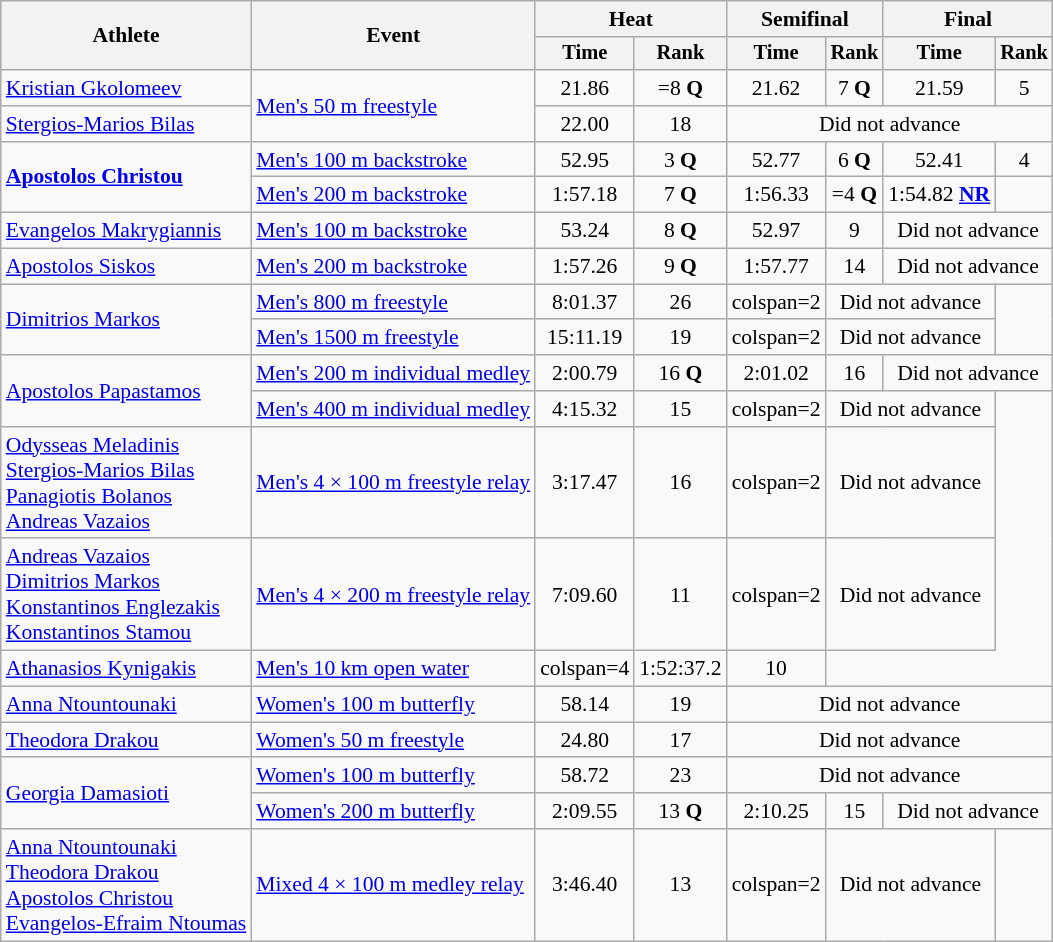<table class=wikitable style="font-size:90%">
<tr>
<th rowspan="2">Athlete</th>
<th rowspan="2">Event</th>
<th colspan="2">Heat</th>
<th colspan="2">Semifinal</th>
<th colspan="2">Final</th>
</tr>
<tr style="font-size:95%">
<th>Time</th>
<th>Rank</th>
<th>Time</th>
<th>Rank</th>
<th>Time</th>
<th>Rank</th>
</tr>
<tr align=center>
<td align=left><a href='#'>Kristian Gkolomeev</a></td>
<td align=left rowspan=2><a href='#'>Men's 50 m freestyle</a></td>
<td>21.86</td>
<td>=8 <strong>Q</strong></td>
<td>21.62</td>
<td>7 <strong>Q</strong></td>
<td>21.59</td>
<td>5</td>
</tr>
<tr align=center>
<td align=left><a href='#'>Stergios-Marios Bilas</a></td>
<td>22.00</td>
<td>18</td>
<td colspan=4>Did not advance</td>
</tr>
<tr align=center>
<td align=left rowspan=2><strong><a href='#'>Apostolos Christou</a></strong></td>
<td align=left><a href='#'>Men's 100 m backstroke</a></td>
<td>52.95</td>
<td>3 <strong>Q</strong></td>
<td>52.77</td>
<td>6 <strong>Q</strong></td>
<td>52.41</td>
<td>4</td>
</tr>
<tr align=center>
<td align=left><a href='#'>Men's 200 m backstroke</a></td>
<td>1:57.18</td>
<td>7 <strong>Q</strong></td>
<td>1:56.33</td>
<td>=4 <strong>Q</strong></td>
<td>1:54.82 <strong><a href='#'>NR</a></strong></td>
<td></td>
</tr>
<tr align=center>
<td align=left><a href='#'>Evangelos Makrygiannis</a></td>
<td align=left><a href='#'>Men's 100 m backstroke</a></td>
<td>53.24</td>
<td>8 <strong>Q</strong></td>
<td>52.97</td>
<td>9</td>
<td colspan=2>Did not advance</td>
</tr>
<tr align=center>
<td align=left><a href='#'>Apostolos Siskos</a></td>
<td align=left><a href='#'>Men's 200 m backstroke</a></td>
<td>1:57.26</td>
<td>9 <strong>Q</strong></td>
<td>1:57.77</td>
<td>14</td>
<td colspan=2>Did not advance</td>
</tr>
<tr align=center>
<td align=left rowspan=2><a href='#'>Dimitrios Markos</a></td>
<td align=left><a href='#'>Men's 800 m freestyle</a></td>
<td>8:01.37</td>
<td>26</td>
<td>colspan=2 </td>
<td colspan=2>Did not advance</td>
</tr>
<tr align=center>
<td align=left><a href='#'>Men's 1500 m freestyle</a></td>
<td>15:11.19</td>
<td>19</td>
<td>colspan=2 </td>
<td colspan=2>Did not advance</td>
</tr>
<tr align=center>
<td align=left rowspan=2><a href='#'>Apostolos Papastamos</a></td>
<td align=left><a href='#'>Men's 200 m individual medley</a></td>
<td>2:00.79</td>
<td>16 <strong>Q</strong></td>
<td>2:01.02</td>
<td>16</td>
<td colspan=2>Did not advance</td>
</tr>
<tr align=center>
<td align=left><a href='#'>Men's 400 m individual medley</a></td>
<td>4:15.32</td>
<td>15</td>
<td>colspan=2 </td>
<td colspan=2>Did not advance</td>
</tr>
<tr align=center>
<td align=left><a href='#'>Odysseas Meladinis</a><br><a href='#'>Stergios-Marios Bilas</a><br><a href='#'>Panagiotis Bolanos</a><br><a href='#'>Andreas Vazaios</a></td>
<td align=left><a href='#'>Men's 4 × 100 m freestyle relay</a></td>
<td>3:17.47</td>
<td>16</td>
<td>colspan=2 </td>
<td colspan=2>Did not advance</td>
</tr>
<tr align=center>
<td align=left><a href='#'>Andreas Vazaios</a><br><a href='#'>Dimitrios Markos</a><br><a href='#'>Konstantinos Englezakis</a><br><a href='#'>Konstantinos Stamou</a></td>
<td align=left><a href='#'>Men's 4 × 200 m freestyle relay</a></td>
<td>7:09.60</td>
<td>11</td>
<td>colspan=2 </td>
<td colspan=2>Did not advance</td>
</tr>
<tr align=center>
<td align=left><a href='#'>Athanasios Kynigakis</a></td>
<td align=left><a href='#'>Men's 10 km open water</a></td>
<td>colspan=4 </td>
<td>1:52:37.2</td>
<td>10</td>
</tr>
<tr align=center>
<td align=left><a href='#'>Anna Ntountounaki</a></td>
<td align=left><a href='#'>Women's 100 m butterfly</a></td>
<td>58.14</td>
<td>19</td>
<td colspan=4>Did not advance</td>
</tr>
<tr align=center>
<td align=left><a href='#'>Theodora Drakou</a></td>
<td align=left><a href='#'>Women's 50 m freestyle</a></td>
<td>24.80</td>
<td>17</td>
<td colspan=4>Did not advance</td>
</tr>
<tr align=center>
<td align=left rowspan=2><a href='#'>Georgia Damasioti</a></td>
<td align=left><a href='#'>Women's 100 m butterfly</a></td>
<td>58.72</td>
<td>23</td>
<td colspan=4>Did not advance</td>
</tr>
<tr align=center>
<td align=left><a href='#'>Women's 200 m butterfly</a></td>
<td>2:09.55</td>
<td>13 <strong>Q</strong></td>
<td>2:10.25</td>
<td>15</td>
<td colspan=2>Did not advance</td>
</tr>
<tr align=center>
<td align=left><a href='#'>Anna Ntountounaki</a><br><a href='#'>Theodora Drakou</a><br><a href='#'>Apostolos Christou</a><br><a href='#'>Evangelos-Efraim Ntoumas</a></td>
<td align=left><a href='#'>Mixed 4 × 100 m medley relay</a></td>
<td>3:46.40</td>
<td>13</td>
<td>colspan=2 </td>
<td colspan=2>Did not advance</td>
</tr>
</table>
